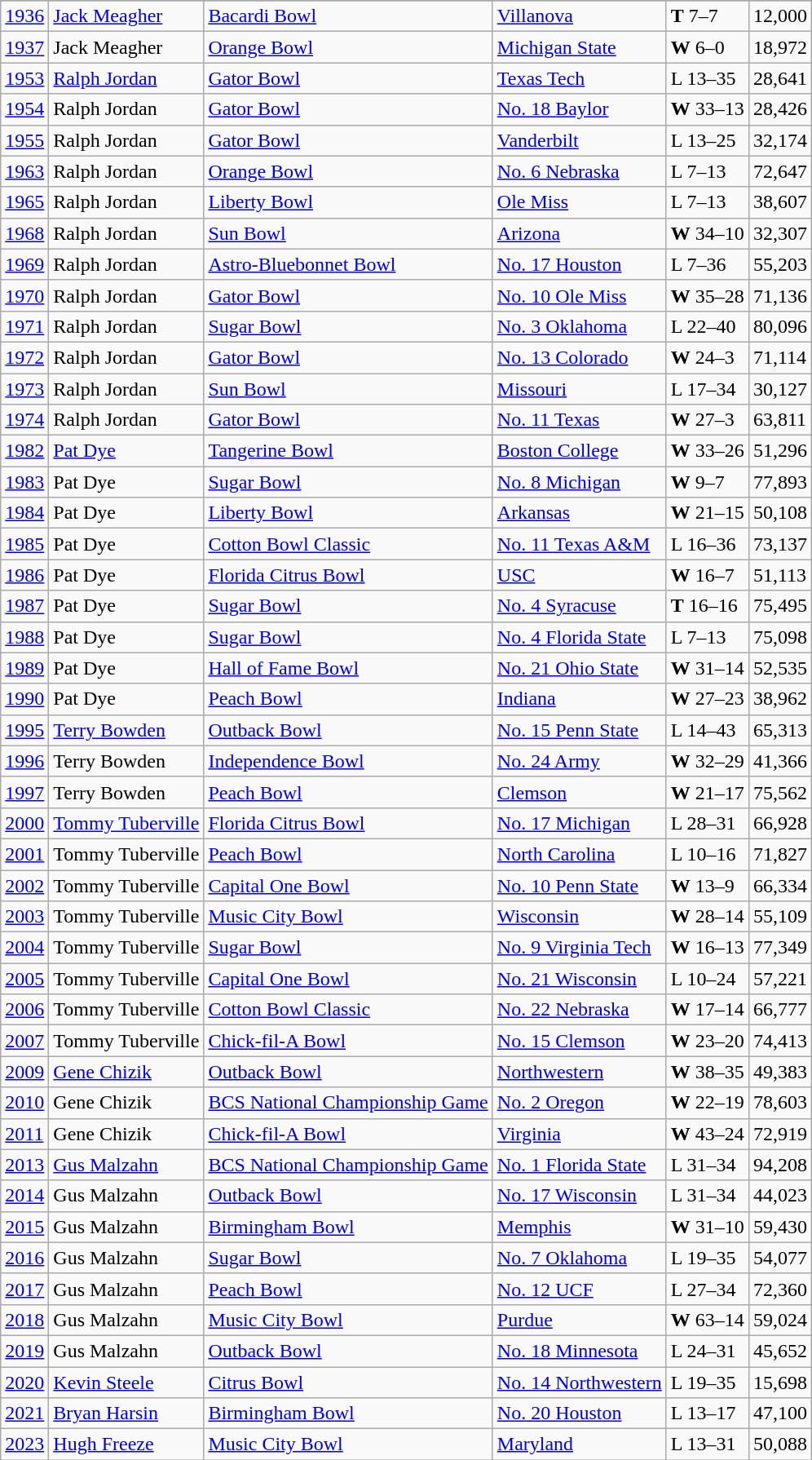<table class="wikitable">
<tr>
</tr>
<tr>
<td><a href='#'>1936</a></td>
<td><a href='#'>Jack Meagher</a></td>
<td><a href='#'>Bacardi Bowl</a></td>
<td><a href='#'>Villanova</a></td>
<td><strong>T</strong> 7–7</td>
<td>12,000</td>
</tr>
<tr>
<td><a href='#'>1937</a></td>
<td>Jack Meagher</td>
<td><a href='#'>Orange Bowl</a></td>
<td><a href='#'>Michigan State</a></td>
<td><strong>W</strong> 6–0</td>
<td>18,972</td>
</tr>
<tr>
<td><a href='#'>1953</a></td>
<td><a href='#'>Ralph Jordan</a></td>
<td><a href='#'>Gator Bowl</a></td>
<td><a href='#'>Texas Tech</a></td>
<td>L 13–35</td>
<td>28,641</td>
</tr>
<tr>
<td><a href='#'>1954</a></td>
<td>Ralph Jordan</td>
<td><a href='#'>Gator Bowl</a></td>
<td><a href='#'>No. 18 Baylor</a></td>
<td><strong>W</strong> 33–13</td>
<td>28,426</td>
</tr>
<tr>
<td><a href='#'>1955</a></td>
<td>Ralph Jordan</td>
<td><a href='#'>Gator Bowl</a></td>
<td><a href='#'>Vanderbilt</a></td>
<td>L 13–25</td>
<td>32,174</td>
</tr>
<tr>
<td><a href='#'>1963</a></td>
<td>Ralph Jordan</td>
<td><a href='#'>Orange Bowl</a></td>
<td><a href='#'>No. 6 Nebraska</a></td>
<td>L 7–13</td>
<td>72,647</td>
</tr>
<tr>
<td><a href='#'>1965</a></td>
<td>Ralph Jordan</td>
<td><a href='#'>Liberty Bowl</a></td>
<td><a href='#'>Ole Miss</a></td>
<td>L 7–13</td>
<td>38,607</td>
</tr>
<tr>
<td><a href='#'>1968</a></td>
<td>Ralph Jordan</td>
<td><a href='#'>Sun Bowl</a></td>
<td><a href='#'>Arizona</a></td>
<td><strong>W</strong> 34–10</td>
<td>32,307</td>
</tr>
<tr>
<td><a href='#'>1969</a></td>
<td>Ralph Jordan</td>
<td><a href='#'>Astro-Bluebonnet Bowl</a></td>
<td><a href='#'>No. 17 Houston</a></td>
<td>L 7–36</td>
<td>55,203</td>
</tr>
<tr>
<td><a href='#'>1970</a></td>
<td>Ralph Jordan</td>
<td><a href='#'>Gator Bowl</a></td>
<td><a href='#'>No. 10 Ole Miss</a></td>
<td><strong>W</strong> 35–28</td>
<td>71,136</td>
</tr>
<tr>
<td><a href='#'>1971</a></td>
<td>Ralph Jordan</td>
<td><a href='#'>Sugar Bowl</a></td>
<td><a href='#'>No. 3 Oklahoma</a></td>
<td>L 22–40</td>
<td>80,096</td>
</tr>
<tr>
<td><a href='#'>1972</a></td>
<td>Ralph Jordan</td>
<td><a href='#'>Gator Bowl</a></td>
<td><a href='#'>No. 13 Colorado</a></td>
<td><strong>W</strong> 24–3</td>
<td>71,114</td>
</tr>
<tr>
<td><a href='#'>1973</a></td>
<td>Ralph Jordan</td>
<td><a href='#'>Sun Bowl</a></td>
<td><a href='#'>Missouri</a></td>
<td>L 17–34</td>
<td>30,127</td>
</tr>
<tr>
<td><a href='#'>1974</a></td>
<td>Ralph Jordan</td>
<td><a href='#'>Gator Bowl</a></td>
<td><a href='#'>No. 11 Texas</a></td>
<td><strong>W</strong> 27–3</td>
<td>63,811</td>
</tr>
<tr>
<td><a href='#'>1982</a></td>
<td><a href='#'>Pat Dye</a></td>
<td><a href='#'>Tangerine Bowl</a></td>
<td><a href='#'>Boston College</a></td>
<td><strong>W</strong> 33–26</td>
<td>51,296</td>
</tr>
<tr>
<td><a href='#'>1983</a></td>
<td>Pat Dye</td>
<td><a href='#'>Sugar Bowl</a></td>
<td><a href='#'>No. 8 Michigan</a></td>
<td><strong>W</strong> 9–7</td>
<td>77,893</td>
</tr>
<tr>
<td><a href='#'>1984</a></td>
<td>Pat Dye</td>
<td><a href='#'>Liberty Bowl</a></td>
<td><a href='#'>Arkansas</a></td>
<td><strong>W</strong> 21–15</td>
<td>50,108</td>
</tr>
<tr>
<td><a href='#'>1985</a></td>
<td>Pat Dye</td>
<td><a href='#'>Cotton Bowl Classic</a></td>
<td><a href='#'>No. 11 Texas A&M</a></td>
<td>L 16–36</td>
<td>73,137</td>
</tr>
<tr>
<td><a href='#'>1986</a></td>
<td>Pat Dye</td>
<td><a href='#'>Florida Citrus Bowl</a></td>
<td><a href='#'>USC</a></td>
<td><strong>W</strong> 16–7</td>
<td>51,113</td>
</tr>
<tr>
<td><a href='#'>1987</a></td>
<td>Pat Dye</td>
<td><a href='#'>Sugar Bowl</a></td>
<td><a href='#'>No. 4 Syracuse</a></td>
<td><strong>T</strong> 16–16</td>
<td>75,495</td>
</tr>
<tr>
<td><a href='#'>1988</a></td>
<td>Pat Dye</td>
<td><a href='#'>Sugar Bowl</a></td>
<td><a href='#'>No. 4 Florida State</a></td>
<td>L 7–13</td>
<td>75,098</td>
</tr>
<tr>
<td><a href='#'>1989</a></td>
<td>Pat Dye</td>
<td><a href='#'>Hall of Fame Bowl</a></td>
<td><a href='#'>No. 21 Ohio State</a></td>
<td><strong>W</strong> 31–14</td>
<td>52,535</td>
</tr>
<tr>
<td><a href='#'>1990</a></td>
<td>Pat Dye</td>
<td><a href='#'>Peach Bowl</a></td>
<td><a href='#'>Indiana</a></td>
<td><strong>W</strong> 27–23</td>
<td>38,962</td>
</tr>
<tr>
<td><a href='#'>1995</a></td>
<td><a href='#'>Terry Bowden</a></td>
<td><a href='#'>Outback Bowl</a></td>
<td><a href='#'>No. 15 Penn State</a></td>
<td>L 14–43</td>
<td>65,313</td>
</tr>
<tr>
<td><a href='#'>1996</a></td>
<td>Terry Bowden</td>
<td><a href='#'>Independence Bowl</a></td>
<td><a href='#'>No. 24 Army</a></td>
<td><strong>W</strong> 32–29</td>
<td>41,366</td>
</tr>
<tr>
<td><a href='#'>1997</a></td>
<td>Terry Bowden</td>
<td><a href='#'>Peach Bowl</a></td>
<td><a href='#'>Clemson</a></td>
<td><strong>W</strong> 21–17</td>
<td>75,562</td>
</tr>
<tr>
<td><a href='#'>2000</a></td>
<td><a href='#'>Tommy Tuberville</a></td>
<td><a href='#'>Florida Citrus Bowl</a></td>
<td><a href='#'>No. 17 Michigan</a></td>
<td>L 28–31</td>
<td>66,928</td>
</tr>
<tr>
<td><a href='#'>2001</a></td>
<td>Tommy Tuberville</td>
<td><a href='#'>Peach Bowl</a></td>
<td><a href='#'>North Carolina</a></td>
<td>L 10–16</td>
<td>71,827</td>
</tr>
<tr>
<td><a href='#'>2002</a></td>
<td>Tommy Tuberville</td>
<td><a href='#'>Capital One Bowl</a></td>
<td><a href='#'>No. 10 Penn State</a></td>
<td><strong>W</strong> 13–9</td>
<td>66,334</td>
</tr>
<tr>
<td><a href='#'>2003</a></td>
<td>Tommy Tuberville</td>
<td><a href='#'>Music City Bowl</a></td>
<td><a href='#'>Wisconsin</a></td>
<td><strong>W</strong> 28–14</td>
<td>55,109</td>
</tr>
<tr>
<td><a href='#'>2004</a></td>
<td>Tommy Tuberville</td>
<td><a href='#'>Sugar Bowl</a></td>
<td><a href='#'>No. 9 Virginia Tech</a></td>
<td><strong>W</strong> 16–13</td>
<td>77,349</td>
</tr>
<tr>
<td><a href='#'>2005</a></td>
<td>Tommy Tuberville</td>
<td><a href='#'>Capital One Bowl</a></td>
<td><a href='#'>No. 21 Wisconsin</a></td>
<td>L 10–24</td>
<td>57,221</td>
</tr>
<tr>
<td><a href='#'>2006</a></td>
<td>Tommy Tuberville</td>
<td><a href='#'>Cotton Bowl Classic</a></td>
<td><a href='#'>No. 22 Nebraska</a></td>
<td><strong>W</strong> 17–14</td>
<td>66,777</td>
</tr>
<tr>
<td><a href='#'>2007</a></td>
<td>Tommy Tuberville</td>
<td><a href='#'>Chick-fil-A Bowl</a></td>
<td><a href='#'>No. 15 Clemson</a></td>
<td><strong>W</strong> 23–20</td>
<td>74,413</td>
</tr>
<tr>
<td><a href='#'>2009</a></td>
<td><a href='#'>Gene Chizik</a></td>
<td><a href='#'>Outback Bowl</a></td>
<td><a href='#'>Northwestern</a></td>
<td><strong>W</strong> 38–35</td>
<td>49,383</td>
</tr>
<tr>
<td><a href='#'>2010</a></td>
<td>Gene Chizik</td>
<td><a href='#'>BCS National Championship Game</a></td>
<td><a href='#'>No. 2 Oregon</a></td>
<td><strong>W</strong> 22–19</td>
<td>78,603</td>
</tr>
<tr>
<td><a href='#'>2011</a></td>
<td>Gene Chizik</td>
<td><a href='#'>Chick-fil-A Bowl</a></td>
<td><a href='#'>Virginia</a></td>
<td><strong>W</strong> 43–24</td>
<td>72,919</td>
</tr>
<tr>
<td><a href='#'>2013</a></td>
<td><a href='#'>Gus Malzahn</a></td>
<td><a href='#'>BCS National Championship Game</a></td>
<td><a href='#'>No. 1 Florida State</a></td>
<td>L 31–34</td>
<td>94,208</td>
</tr>
<tr>
<td><a href='#'>2014</a></td>
<td>Gus Malzahn</td>
<td><a href='#'>Outback Bowl</a></td>
<td><a href='#'>No. 17 Wisconsin</a></td>
<td>L 31–34</td>
<td>44,023</td>
</tr>
<tr>
<td><a href='#'>2015</a></td>
<td>Gus Malzahn</td>
<td><a href='#'>Birmingham Bowl</a></td>
<td><a href='#'>Memphis</a></td>
<td><strong>W</strong> 31–10</td>
<td>59,430</td>
</tr>
<tr>
<td><a href='#'>2016</a></td>
<td>Gus Malzahn</td>
<td><a href='#'>Sugar Bowl</a></td>
<td><a href='#'>No. 7 Oklahoma</a></td>
<td>L 19–35</td>
<td>54,077</td>
</tr>
<tr>
<td><a href='#'>2017</a></td>
<td>Gus Malzahn</td>
<td><a href='#'>Peach Bowl</a></td>
<td><a href='#'>No. 12 UCF</a></td>
<td>L 27–34</td>
<td>72,360</td>
</tr>
<tr>
<td><a href='#'>2018</a></td>
<td>Gus Malzahn</td>
<td><a href='#'>Music City Bowl</a></td>
<td><a href='#'>Purdue</a></td>
<td><strong>W</strong> 63–14</td>
<td>59,024</td>
</tr>
<tr>
<td><a href='#'>2019</a></td>
<td>Gus Malzahn</td>
<td><a href='#'>Outback Bowl</a></td>
<td><a href='#'>No. 18 Minnesota</a></td>
<td>L 24–31</td>
<td>45,652</td>
</tr>
<tr>
<td><a href='#'>2020</a></td>
<td><a href='#'>Kevin Steele</a></td>
<td><a href='#'>Citrus Bowl</a></td>
<td><a href='#'>No. 14 Northwestern</a></td>
<td>L 19–35</td>
<td>15,698</td>
</tr>
<tr>
<td><a href='#'>2021</a></td>
<td><a href='#'>Bryan Harsin</a></td>
<td><a href='#'>Birmingham Bowl</a></td>
<td><a href='#'>No. 20 Houston</a></td>
<td>L 13–17</td>
<td>47,100</td>
</tr>
<tr>
<td><a href='#'>2023</a></td>
<td><a href='#'>Hugh Freeze</a></td>
<td><a href='#'>Music City Bowl</a></td>
<td><a href='#'>Maryland</a></td>
<td>L 13–31</td>
<td>50,088</td>
</tr>
</table>
